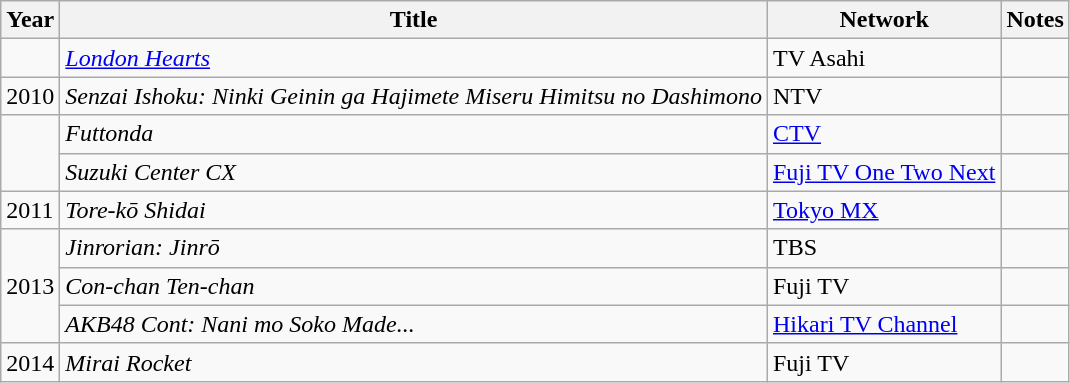<table class="wikitable">
<tr>
<th>Year</th>
<th>Title</th>
<th>Network</th>
<th>Notes</th>
</tr>
<tr>
<td></td>
<td><em><a href='#'>London Hearts</a></em></td>
<td>TV Asahi</td>
<td></td>
</tr>
<tr>
<td>2010</td>
<td><em>Senzai Ishoku: Ninki Geinin ga Hajimete Miseru Himitsu no Dashimono</em></td>
<td>NTV</td>
<td></td>
</tr>
<tr>
<td rowspan="2"></td>
<td><em>Futtonda</em></td>
<td><a href='#'>CTV</a></td>
<td></td>
</tr>
<tr>
<td><em>Suzuki Center CX</em></td>
<td><a href='#'>Fuji TV One Two Next</a></td>
<td></td>
</tr>
<tr>
<td>2011</td>
<td><em>Tore-kō Shidai</em></td>
<td><a href='#'>Tokyo MX</a></td>
<td></td>
</tr>
<tr>
<td rowspan="3">2013</td>
<td><em>Jinrorian: Jinrō</em></td>
<td>TBS</td>
<td></td>
</tr>
<tr>
<td><em>Con-chan Ten-chan</em></td>
<td>Fuji TV</td>
<td></td>
</tr>
<tr>
<td><em>AKB48 Cont: Nani mo Soko Made...</em></td>
<td><a href='#'>Hikari TV Channel</a></td>
<td></td>
</tr>
<tr>
<td>2014</td>
<td><em>Mirai Rocket</em></td>
<td>Fuji TV</td>
<td></td>
</tr>
</table>
